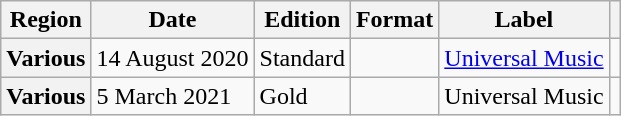<table class="wikitable plainrowheaders">
<tr>
<th scope="col">Region</th>
<th scope="col">Date</th>
<th scope="col">Edition</th>
<th scope="col">Format</th>
<th scope="col">Label</th>
<th scope="col"></th>
</tr>
<tr>
<th scope="row">Various</th>
<td rowspan="1">14 August 2020</td>
<td rowspan="1">Standard</td>
<td rowspan="1"></td>
<td rowspan="1"><a href='#'>Universal Music</a></td>
<td align="center"></td>
</tr>
<tr>
<th scope="row">Various</th>
<td rowspan="1">5 March 2021</td>
<td rowspan="1">Gold</td>
<td rowspan="1"></td>
<td rowspan="1">Universal Music</td>
<td align="center"></td>
</tr>
</table>
